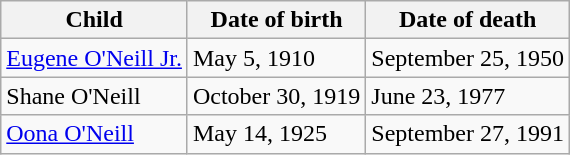<table class="wikitable">
<tr>
<th>Child</th>
<th>Date of birth</th>
<th>Date of death</th>
</tr>
<tr>
<td><a href='#'>Eugene O'Neill Jr.</a></td>
<td>May 5, 1910</td>
<td>September 25, 1950</td>
</tr>
<tr>
<td>Shane O'Neill</td>
<td>October 30, 1919</td>
<td>June 23, 1977</td>
</tr>
<tr>
<td><a href='#'>Oona O'Neill</a></td>
<td>May 14, 1925</td>
<td>September 27, 1991</td>
</tr>
</table>
